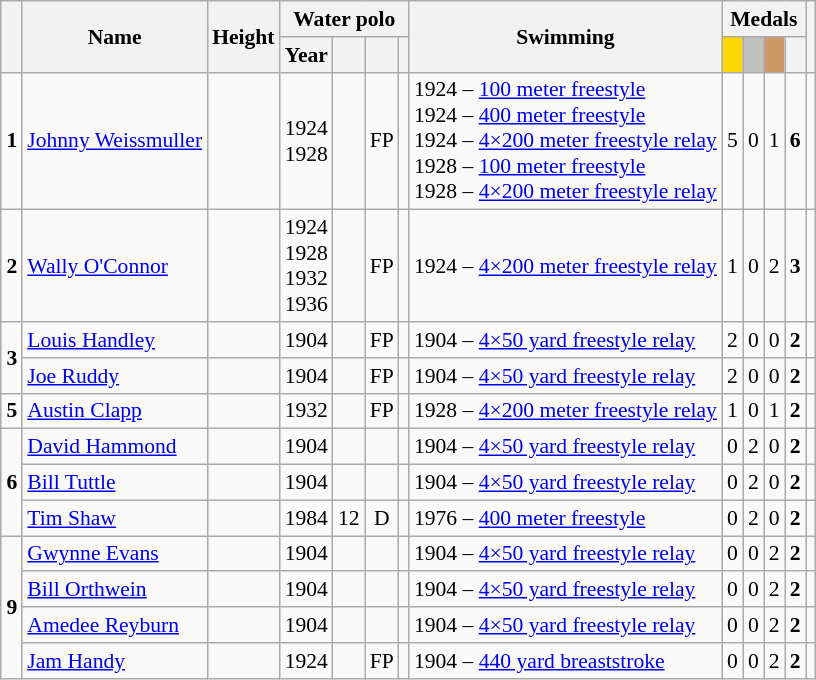<table class="wikitable sortable" style="text-align: center; font-size: 90%; margin-left: 1em;">
<tr>
<th rowspan="2"></th>
<th rowspan="2">Name</th>
<th rowspan="2">Height</th>
<th colspan="4">Water polo</th>
<th rowspan="2">Swimming</th>
<th colspan="4">Medals</th>
<th rowspan="2"></th>
</tr>
<tr>
<th>Year</th>
<th></th>
<th></th>
<th></th>
<th style="background-color: gold;"></th>
<th style="background-color: silver;"></th>
<th style="background-color: #cc9966;"></th>
<th></th>
</tr>
<tr>
<td><strong>1</strong></td>
<td style="text-align: left;" data-sort-value="Weissmuller, Johnny"><a href='#'>Johnny Weissmuller</a></td>
<td style="text-align: left;"></td>
<td style="text-align: left;">1924 <br>1928</td>
<td></td>
<td>FP</td>
<td></td>
<td style="text-align: left;">1924  – <a href='#'>100 meter freestyle</a><br>1924  – <a href='#'>400 meter freestyle</a><br>1924  – <a href='#'>4×200 meter freestyle relay</a><br>1928  – <a href='#'>100 meter freestyle</a><br>1928  – <a href='#'>4×200 meter freestyle relay</a></td>
<td>5</td>
<td>0</td>
<td>1</td>
<td><strong>6</strong></td>
<td style="text-align: left;"></td>
</tr>
<tr>
<td><strong>2</strong></td>
<td style="text-align: left;" data-sort-value="O'Connor, Wally"><a href='#'>Wally O'Connor</a></td>
<td style="text-align: left;"></td>
<td style="text-align: left;">1924 <br>1928<br>1932 <br>1936</td>
<td></td>
<td>FP</td>
<td></td>
<td style="text-align: left;">1924  – <a href='#'>4×200 meter freestyle relay</a></td>
<td>1</td>
<td>0</td>
<td>2</td>
<td><strong>3</strong></td>
<td style="text-align: left;"></td>
</tr>
<tr>
<td rowspan="2"><strong>3</strong></td>
<td style="text-align: left;" data-sort-value="Handley, Lou"><a href='#'>Louis Handley</a></td>
<td style="text-align: left;"></td>
<td style="text-align: left;">1904 </td>
<td></td>
<td>FP</td>
<td></td>
<td style="text-align: left;">1904  – <a href='#'>4×50 yard freestyle relay</a></td>
<td>2</td>
<td>0</td>
<td>0</td>
<td><strong>2</strong></td>
<td style="text-align: left;"></td>
</tr>
<tr>
<td style="text-align: left;" data-sort-value="Ruddy, Joe"><a href='#'>Joe Ruddy</a></td>
<td style="text-align: left;"></td>
<td style="text-align: left;">1904 </td>
<td></td>
<td>FP</td>
<td></td>
<td style="text-align: left;">1904  – <a href='#'>4×50 yard freestyle relay</a></td>
<td>2</td>
<td>0</td>
<td>0</td>
<td><strong>2</strong></td>
<td style="text-align: left;"></td>
</tr>
<tr>
<td><strong>5</strong></td>
<td style="text-align: left;" data-sort-value="Clapp, Austin"><a href='#'>Austin Clapp</a></td>
<td style="text-align: left;"></td>
<td style="text-align: left;">1932 </td>
<td></td>
<td>FP</td>
<td></td>
<td style="text-align: left;">1928  – <a href='#'>4×200 meter freestyle relay</a></td>
<td>1</td>
<td>0</td>
<td>1</td>
<td><strong>2</strong></td>
<td style="text-align: left;"></td>
</tr>
<tr>
<td rowspan="3"><strong>6</strong></td>
<td style="text-align: left;" data-sort-value="Hammond, David"><a href='#'>David Hammond</a></td>
<td style="text-align: left;"></td>
<td style="text-align: left;">1904 </td>
<td></td>
<td></td>
<td></td>
<td style="text-align: left;">1904  – <a href='#'>4×50 yard freestyle relay</a></td>
<td>0</td>
<td>2</td>
<td>0</td>
<td><strong>2</strong></td>
<td style="text-align: left;"></td>
</tr>
<tr>
<td style="text-align: left;" data-sort-value="Tuttle, Bill"><a href='#'>Bill Tuttle</a></td>
<td style="text-align: left;"></td>
<td style="text-align: left;">1904 </td>
<td></td>
<td></td>
<td></td>
<td style="text-align: left;">1904  – <a href='#'>4×50 yard freestyle relay</a></td>
<td>0</td>
<td>2</td>
<td>0</td>
<td><strong>2</strong></td>
<td style="text-align: left;"></td>
</tr>
<tr>
<td style="text-align: left;" data-sort-value="Shaw, Tim"><a href='#'>Tim Shaw</a></td>
<td style="text-align: left;"></td>
<td style="text-align: left;">1984 </td>
<td>12</td>
<td>D</td>
<td></td>
<td style="text-align: left;">1976  – <a href='#'>400 meter freestyle</a></td>
<td>0</td>
<td>2</td>
<td>0</td>
<td><strong>2</strong></td>
<td style="text-align: left;"></td>
</tr>
<tr>
<td rowspan="4"><strong>9</strong></td>
<td style="text-align: left;" data-sort-value="Evans, Gwynne"><a href='#'>Gwynne Evans</a></td>
<td style="text-align: left;"></td>
<td style="text-align: left;">1904 </td>
<td></td>
<td></td>
<td></td>
<td style="text-align: left;">1904  – <a href='#'>4×50 yard freestyle relay</a></td>
<td>0</td>
<td>0</td>
<td>2</td>
<td><strong>2</strong></td>
<td style="text-align: left;"></td>
</tr>
<tr>
<td style="text-align: left;" data-sort-value="Orthwein, Bill"><a href='#'>Bill Orthwein</a></td>
<td style="text-align: left;"></td>
<td style="text-align: left;">1904 </td>
<td></td>
<td></td>
<td></td>
<td style="text-align: left;">1904  – <a href='#'>4×50 yard freestyle relay</a></td>
<td>0</td>
<td>0</td>
<td>2</td>
<td><strong>2</strong></td>
<td style="text-align: left;"></td>
</tr>
<tr>
<td style="text-align: left;" data-sort-value="Reyburn, Amedee"><a href='#'>Amedee Reyburn</a></td>
<td style="text-align: left;"></td>
<td style="text-align: left;">1904 </td>
<td></td>
<td></td>
<td></td>
<td style="text-align: left;">1904  – <a href='#'>4×50 yard freestyle relay</a></td>
<td>0</td>
<td>0</td>
<td>2</td>
<td><strong>2</strong></td>
<td style="text-align: left;"></td>
</tr>
<tr>
<td style="text-align: left;" data-sort-value="Handy, Jam"><a href='#'>Jam Handy</a></td>
<td style="text-align: left;"></td>
<td style="text-align: left;">1924 </td>
<td></td>
<td>FP</td>
<td></td>
<td style="text-align: left;">1904  – <a href='#'>440 yard breaststroke</a></td>
<td>0</td>
<td>0</td>
<td>2</td>
<td><strong>2</strong></td>
<td style="text-align: left;"></td>
</tr>
</table>
